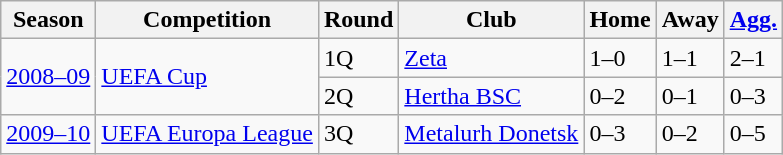<table class="wikitable">
<tr>
<th>Season</th>
<th>Competition</th>
<th>Round</th>
<th>Club</th>
<th>Home</th>
<th>Away</th>
<th><a href='#'>Agg.</a></th>
</tr>
<tr>
<td rowspan="2"><a href='#'>2008–09</a></td>
<td rowspan="2"><a href='#'>UEFA Cup</a></td>
<td>1Q</td>
<td> <a href='#'>Zeta</a></td>
<td>1–0</td>
<td>1–1</td>
<td>2–1</td>
</tr>
<tr>
<td>2Q</td>
<td> <a href='#'>Hertha BSC</a></td>
<td>0–2</td>
<td>0–1</td>
<td>0–3</td>
</tr>
<tr>
<td><a href='#'>2009–10</a></td>
<td><a href='#'>UEFA Europa League</a></td>
<td>3Q</td>
<td> <a href='#'>Metalurh Donetsk</a></td>
<td>0–3</td>
<td>0–2</td>
<td>0–5</td>
</tr>
</table>
